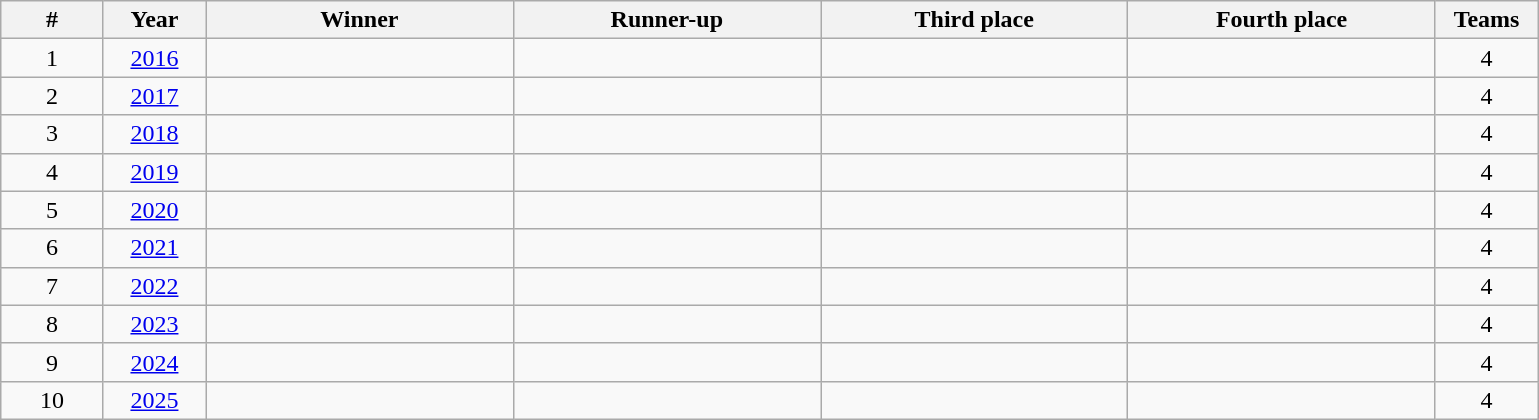<table class="wikitable" style="text-align: center;">
<tr>
<th width=5%>#</th>
<th width=5%>Year</th>
<th width=15%>Winner</th>
<th width=15%>Runner-up</th>
<th width=15%>Third place</th>
<th width=15%>Fourth place</th>
<th width=5%>Teams</th>
</tr>
<tr>
<td>1</td>
<td><a href='#'>2016</a></td>
<td><strong></strong></td>
<td></td>
<td></td>
<td></td>
<td>4</td>
</tr>
<tr>
<td>2</td>
<td><a href='#'>2017</a></td>
<td><strong></strong></td>
<td></td>
<td></td>
<td></td>
<td>4</td>
</tr>
<tr>
<td>3</td>
<td><a href='#'>2018</a></td>
<td><strong></strong></td>
<td></td>
<td></td>
<td></td>
<td>4</td>
</tr>
<tr>
<td>4</td>
<td><a href='#'>2019</a></td>
<td><strong></strong></td>
<td></td>
<td></td>
<td></td>
<td>4</td>
</tr>
<tr>
<td>5</td>
<td><a href='#'>2020</a></td>
<td><strong></strong></td>
<td></td>
<td></td>
<td></td>
<td>4</td>
</tr>
<tr>
<td>6</td>
<td><a href='#'>2021</a></td>
<td><strong></strong></td>
<td></td>
<td></td>
<td></td>
<td>4</td>
</tr>
<tr>
<td>7</td>
<td><a href='#'>2022</a></td>
<td><strong></strong></td>
<td></td>
<td></td>
<td></td>
<td>4</td>
</tr>
<tr>
<td>8</td>
<td><a href='#'>2023</a></td>
<td><strong></strong></td>
<td></td>
<td></td>
<td></td>
<td>4</td>
</tr>
<tr>
<td>9</td>
<td><a href='#'>2024</a></td>
<td><strong></strong></td>
<td></td>
<td></td>
<td></td>
<td>4</td>
</tr>
<tr>
<td>10</td>
<td><a href='#'>2025</a></td>
<td><strong></strong></td>
<td></td>
<td></td>
<td></td>
<td>4</td>
</tr>
</table>
